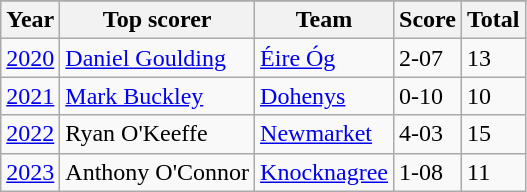<table class="wikitable sortable">
<tr>
</tr>
<tr>
<th>Year</th>
<th>Top scorer</th>
<th>Team</th>
<th>Score</th>
<th>Total</th>
</tr>
<tr>
<td><a href='#'>2020</a></td>
<td style="text-align:left;"><a href='#'>Daniel Goulding</a></td>
<td style="text-align:left;"><a href='#'>Éire Óg</a></td>
<td>2-07</td>
<td>13</td>
</tr>
<tr>
<td><a href='#'>2021</a></td>
<td style="text-align:left;"><a href='#'>Mark Buckley</a></td>
<td style="text-align:left;"><a href='#'>Dohenys</a></td>
<td>0-10</td>
<td>10</td>
</tr>
<tr>
<td><a href='#'>2022</a></td>
<td style="text-align:left;">Ryan O'Keeffe</td>
<td style="text-align:left;"><a href='#'>Newmarket</a></td>
<td>4-03</td>
<td>15</td>
</tr>
<tr>
<td><a href='#'>2023</a></td>
<td style="text-align:left;">Anthony O'Connor</td>
<td style="text-align:left;"><a href='#'>Knocknagree</a></td>
<td>1-08</td>
<td>11</td>
</tr>
</table>
